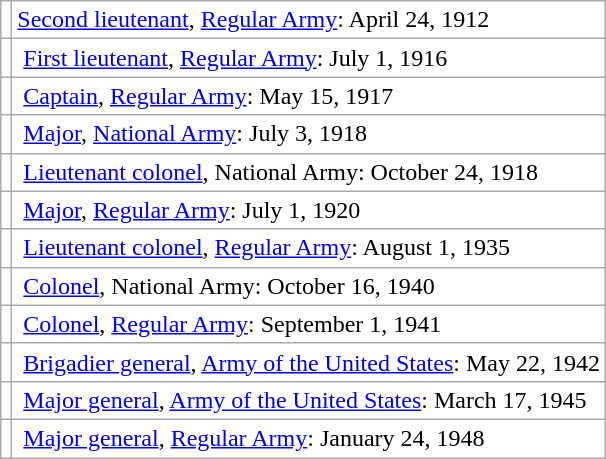<table class="wikitable" style="background:white;float:center">
<tr>
<td></td>
<td><a href='#'>Second lieutenant</a>, <a href='#'>Regular Army</a>: April 24, 1912</td>
</tr>
<tr>
<td></td>
<td> <a href='#'>First lieutenant</a>, <a href='#'>Regular Army</a>: July 1, 1916</td>
</tr>
<tr>
<td></td>
<td> <a href='#'>Captain</a>, <a href='#'>Regular Army</a>: May 15, 1917</td>
</tr>
<tr>
<td></td>
<td> <a href='#'>Major</a>, <a href='#'>National Army</a>: July 3, 1918</td>
</tr>
<tr>
<td></td>
<td> <a href='#'>Lieutenant colonel</a>, National Army: October 24, 1918</td>
</tr>
<tr>
<td></td>
<td> <a href='#'>Major</a>, <a href='#'>Regular Army</a>: July 1, 1920</td>
</tr>
<tr>
<td></td>
<td> <a href='#'>Lieutenant colonel</a>, <a href='#'>Regular Army</a>: August 1, 1935</td>
</tr>
<tr>
<td></td>
<td> <a href='#'>Colonel</a>, National Army: October 16, 1940</td>
</tr>
<tr>
<td></td>
<td> <a href='#'>Colonel</a>, <a href='#'>Regular Army</a>: September 1, 1941</td>
</tr>
<tr>
<td></td>
<td> <a href='#'>Brigadier general</a>, <a href='#'>Army of the United States</a>: May 22, 1942</td>
</tr>
<tr>
<td></td>
<td> <a href='#'>Major general</a>, <a href='#'>Army of the United States</a>: March 17, 1945</td>
</tr>
<tr>
<td></td>
<td> <a href='#'>Major general</a>, <a href='#'>Regular Army</a>: January 24, 1948</td>
</tr>
</table>
